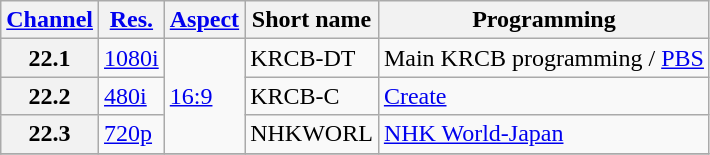<table class="wikitable">
<tr>
<th scope = "col"><a href='#'>Channel</a></th>
<th scope = "col"><a href='#'>Res.</a></th>
<th scope = "col"><a href='#'>Aspect</a></th>
<th scope = "col">Short name</th>
<th scope = "col">Programming</th>
</tr>
<tr>
<th scope = "row">22.1</th>
<td><a href='#'>1080i</a></td>
<td rowspan=3><a href='#'>16:9</a></td>
<td>KRCB-DT</td>
<td>Main KRCB programming / <a href='#'>PBS</a></td>
</tr>
<tr>
<th scope = "row">22.2</th>
<td><a href='#'>480i</a></td>
<td>KRCB-C</td>
<td><a href='#'>Create</a></td>
</tr>
<tr>
<th scope = "row">22.3</th>
<td><a href='#'>720p</a></td>
<td>NHKWORL</td>
<td><a href='#'>NHK World-Japan</a></td>
</tr>
<tr>
</tr>
</table>
